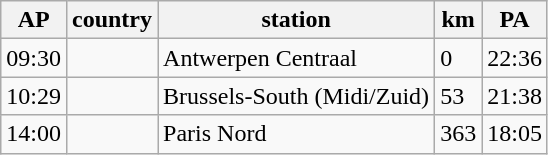<table class="wikitable">
<tr>
<th>AP</th>
<th>country</th>
<th>station</th>
<th>km</th>
<th>PA</th>
</tr>
<tr>
<td>09:30</td>
<td></td>
<td>Antwerpen Centraal</td>
<td>0</td>
<td>22:36</td>
</tr>
<tr>
<td>10:29</td>
<td></td>
<td>Brussels-South (Midi/Zuid)</td>
<td>53</td>
<td>21:38</td>
</tr>
<tr>
<td>14:00</td>
<td></td>
<td>Paris Nord</td>
<td>363</td>
<td>18:05</td>
</tr>
</table>
